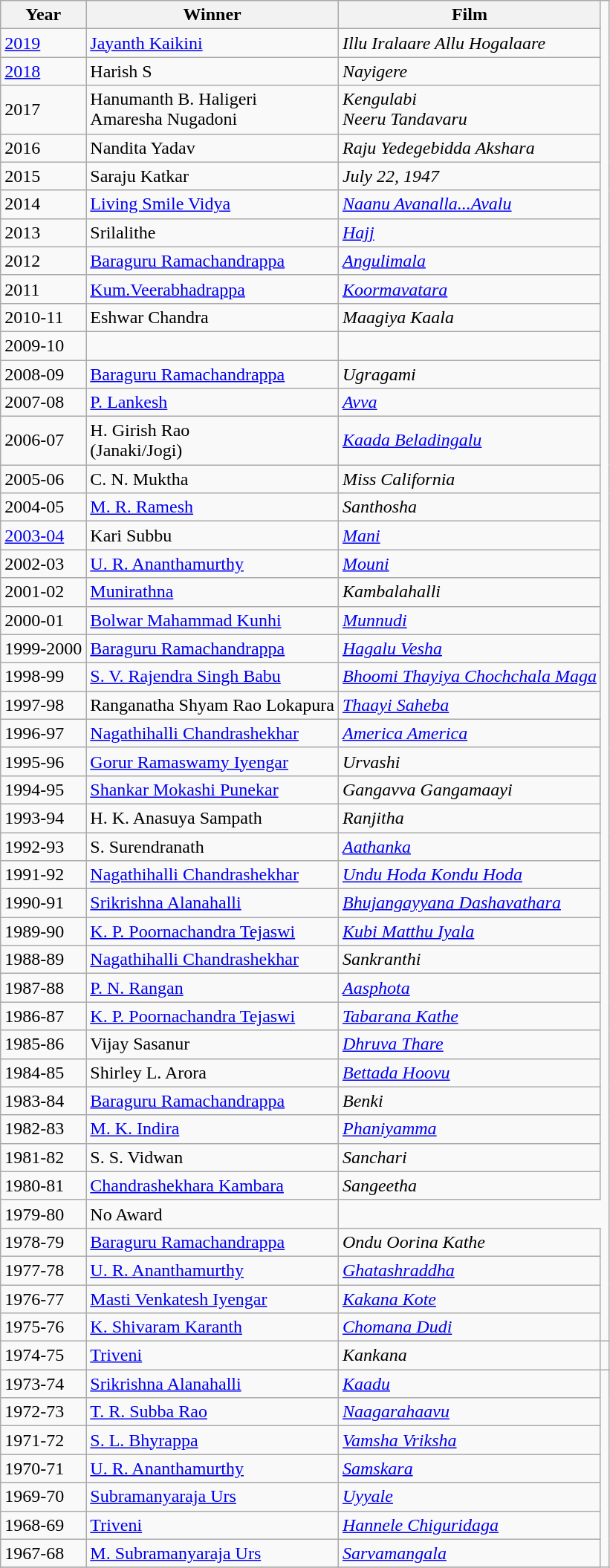<table class="wikitable sortable">
<tr>
<th>Year</th>
<th>Winner</th>
<th>Film</th>
</tr>
<tr>
<td><a href='#'>2019</a></td>
<td><a href='#'>Jayanth Kaikini</a></td>
<td><em>Illu Iralaare Allu Hogalaare</em></td>
</tr>
<tr>
<td><a href='#'>2018</a></td>
<td>Harish S </td>
<td><em>Nayigere</em></td>
</tr>
<tr>
<td>2017</td>
<td>Hanumanth B. Haligeri<br>Amaresha Nugadoni</td>
<td><em>Kengulabi</em><br><em>Neeru Tandavaru</em></td>
</tr>
<tr>
<td>2016</td>
<td>Nandita Yadav</td>
<td><em>Raju Yedegebidda Akshara</em></td>
</tr>
<tr>
<td>2015</td>
<td>Saraju Katkar</td>
<td><em>July 22, 1947</em></td>
</tr>
<tr>
<td>2014</td>
<td><a href='#'>Living Smile Vidya</a></td>
<td><em><a href='#'>Naanu Avanalla...Avalu</a></em></td>
</tr>
<tr>
<td>2013</td>
<td>Srilalithe</td>
<td><em><a href='#'>Hajj</a></em></td>
</tr>
<tr>
<td>2012</td>
<td><a href='#'>Baraguru Ramachandrappa</a></td>
<td><em><a href='#'>Angulimala</a></em></td>
</tr>
<tr>
<td>2011</td>
<td><a href='#'>Kum.Veerabhadrappa</a></td>
<td><em><a href='#'>Koormavatara</a></em></td>
</tr>
<tr>
<td>2010-11</td>
<td>Eshwar Chandra</td>
<td><em>Maagiya Kaala</em></td>
</tr>
<tr>
<td>2009-10</td>
<td></td>
<td></td>
</tr>
<tr>
<td>2008-09</td>
<td><a href='#'>Baraguru Ramachandrappa</a></td>
<td><em>Ugragami</em></td>
</tr>
<tr>
<td>2007-08</td>
<td><a href='#'>P. Lankesh</a></td>
<td><em><a href='#'>Avva</a></em></td>
</tr>
<tr>
<td>2006-07</td>
<td>H. Girish Rao<br>(Janaki/Jogi) </td>
<td><em><a href='#'>Kaada Beladingalu</a></em></td>
</tr>
<tr>
<td>2005-06</td>
<td>C. N. Muktha</td>
<td><em>Miss California</em></td>
</tr>
<tr>
<td>2004-05</td>
<td><a href='#'>M. R. Ramesh</a></td>
<td><em>Santhosha</em></td>
</tr>
<tr>
<td><a href='#'>2003-04</a></td>
<td>Kari Subbu</td>
<td><em><a href='#'>Mani</a></em></td>
</tr>
<tr>
<td>2002-03</td>
<td><a href='#'>U. R. Ananthamurthy</a></td>
<td><em><a href='#'>Mouni</a></em></td>
</tr>
<tr>
<td>2001-02</td>
<td><a href='#'>Munirathna</a></td>
<td><em>Kambalahalli</em></td>
</tr>
<tr>
<td>2000-01</td>
<td><a href='#'>Bolwar Mahammad Kunhi</a></td>
<td><em><a href='#'>Munnudi</a></em></td>
</tr>
<tr>
<td>1999-2000</td>
<td><a href='#'>Baraguru Ramachandrappa</a></td>
<td><em><a href='#'>Hagalu Vesha</a></em></td>
</tr>
<tr>
<td>1998-99</td>
<td><a href='#'>S. V. Rajendra Singh Babu</a></td>
<td><em><a href='#'>Bhoomi Thayiya Chochchala Maga</a></em></td>
</tr>
<tr>
<td>1997-98</td>
<td>Ranganatha Shyam Rao Lokapura</td>
<td><em><a href='#'>Thaayi Saheba</a></em></td>
</tr>
<tr>
<td>1996-97</td>
<td><a href='#'>Nagathihalli Chandrashekhar</a></td>
<td><em><a href='#'>America America</a></em></td>
</tr>
<tr>
<td>1995-96</td>
<td><a href='#'>Gorur Ramaswamy Iyengar</a></td>
<td><em>Urvashi</em></td>
</tr>
<tr>
<td>1994-95</td>
<td><a href='#'>Shankar Mokashi Punekar</a></td>
<td><em>Gangavva Gangamaayi</em></td>
</tr>
<tr>
<td>1993-94</td>
<td>H. K. Anasuya Sampath</td>
<td><em>Ranjitha</em></td>
</tr>
<tr>
<td>1992-93</td>
<td>S. Surendranath</td>
<td><em><a href='#'>Aathanka</a></em></td>
</tr>
<tr>
<td>1991-92</td>
<td><a href='#'>Nagathihalli Chandrashekhar</a></td>
<td><em><a href='#'>Undu Hoda Kondu Hoda</a></em></td>
</tr>
<tr>
<td>1990-91</td>
<td><a href='#'>Srikrishna Alanahalli</a></td>
<td><em><a href='#'>Bhujangayyana Dashavathara</a></em></td>
</tr>
<tr>
<td>1989-90</td>
<td><a href='#'>K. P. Poornachandra Tejaswi</a></td>
<td><em><a href='#'>Kubi Matthu Iyala</a></em></td>
</tr>
<tr>
<td>1988-89</td>
<td><a href='#'>Nagathihalli Chandrashekhar</a></td>
<td><em>Sankranthi</em></td>
</tr>
<tr>
<td>1987-88</td>
<td><a href='#'>P. N. Rangan</a></td>
<td><em><a href='#'>Aasphota</a></em></td>
</tr>
<tr>
<td>1986-87</td>
<td><a href='#'>K. P. Poornachandra Tejaswi</a></td>
<td><em><a href='#'>Tabarana Kathe</a></em></td>
</tr>
<tr>
<td>1985-86</td>
<td>Vijay Sasanur</td>
<td><em><a href='#'>Dhruva Thare</a></em></td>
</tr>
<tr>
<td>1984-85</td>
<td>Shirley L. Arora</td>
<td><em><a href='#'>Bettada Hoovu</a></em></td>
</tr>
<tr>
<td>1983-84</td>
<td><a href='#'>Baraguru Ramachandrappa</a></td>
<td><em>Benki</em></td>
</tr>
<tr>
<td>1982-83</td>
<td><a href='#'>M. K. Indira</a></td>
<td><em><a href='#'>Phaniyamma</a></em></td>
</tr>
<tr>
<td>1981-82</td>
<td>S. S. Vidwan</td>
<td><em>Sanchari</em></td>
</tr>
<tr>
<td>1980-81</td>
<td><a href='#'>Chandrashekhara Kambara</a></td>
<td><em>Sangeetha</em></td>
</tr>
<tr>
<td>1979-80</td>
<td>No Award</td>
</tr>
<tr>
<td>1978-79</td>
<td><a href='#'>Baraguru Ramachandrappa</a></td>
<td><em>Ondu Oorina Kathe</em></td>
</tr>
<tr>
<td>1977-78</td>
<td><a href='#'>U. R. Ananthamurthy</a></td>
<td><em><a href='#'>Ghatashraddha</a></em></td>
</tr>
<tr>
<td>1976-77</td>
<td><a href='#'>Masti Venkatesh Iyengar</a></td>
<td><em><a href='#'>Kakana Kote</a></em></td>
</tr>
<tr>
<td>1975-76</td>
<td><a href='#'>K. Shivaram Karanth</a></td>
<td><em><a href='#'>Chomana Dudi</a></em></td>
</tr>
<tr>
<td>1974-75</td>
<td><a href='#'>Triveni</a></td>
<td><em>Kankana</em></td>
<td></td>
</tr>
<tr>
<td>1973-74</td>
<td><a href='#'>Srikrishna Alanahalli</a></td>
<td><em><a href='#'>Kaadu</a></em></td>
</tr>
<tr>
<td>1972-73</td>
<td><a href='#'>T. R. Subba Rao</a></td>
<td><em><a href='#'>Naagarahaavu</a></em></td>
</tr>
<tr>
<td>1971-72</td>
<td><a href='#'>S. L. Bhyrappa</a></td>
<td><em><a href='#'>Vamsha Vriksha</a></em></td>
</tr>
<tr>
<td>1970-71</td>
<td><a href='#'>U. R. Ananthamurthy</a></td>
<td><em><a href='#'>Samskara</a></em></td>
</tr>
<tr>
<td>1969-70</td>
<td><a href='#'>Subramanyaraja Urs</a></td>
<td><em><a href='#'>Uyyale</a></em></td>
</tr>
<tr>
<td>1968-69</td>
<td><a href='#'>Triveni</a></td>
<td><em><a href='#'>Hannele Chiguridaga</a></em></td>
</tr>
<tr>
<td>1967-68</td>
<td><a href='#'>M. Subramanyaraja Urs</a></td>
<td><em><a href='#'>Sarvamangala</a></em></td>
</tr>
<tr>
</tr>
</table>
